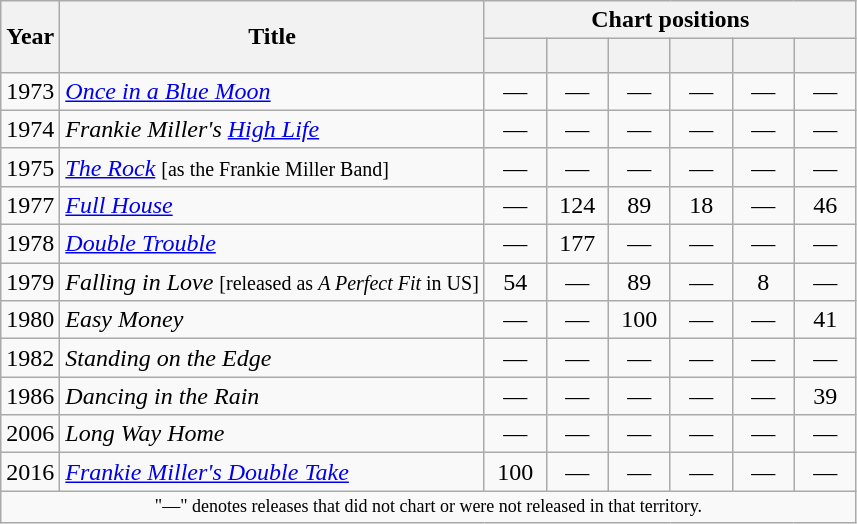<table class="wikitable" style="text-align:center;">
<tr>
<th rowspan="2">Year</th>
<th rowspan="2">Title</th>
<th colspan="6">Chart positions</th>
</tr>
<tr style="font-size:smaller;">
<th width="35"><a href='#'></a><br></th>
<th width="35"><a href='#'></a><br></th>
<th width="35"><a href='#'></a><br></th>
<th width="35"><a href='#'></a><br></th>
<th width="35"><a href='#'></a><br></th>
<th width="35"><a href='#'></a><br></th>
</tr>
<tr>
<td>1973</td>
<td align="left"><em><a href='#'>Once in a Blue Moon</a></em></td>
<td>—</td>
<td>—</td>
<td>—</td>
<td>—</td>
<td>—</td>
<td>—</td>
</tr>
<tr>
<td>1974</td>
<td align="left"><em>Frankie Miller's <a href='#'>High Life</a></em></td>
<td>—</td>
<td>—</td>
<td>—</td>
<td>—</td>
<td>—</td>
<td>—</td>
</tr>
<tr>
<td>1975</td>
<td align="left"><em><a href='#'>The Rock</a></em> <small>[as the Frankie Miller Band]</small></td>
<td>—</td>
<td>—</td>
<td>—</td>
<td>—</td>
<td>—</td>
<td>—</td>
</tr>
<tr>
<td>1977</td>
<td align="left"><em><a href='#'>Full House</a></em></td>
<td>—</td>
<td>124</td>
<td>89</td>
<td>18</td>
<td>—</td>
<td>46</td>
</tr>
<tr>
<td>1978</td>
<td align="left"><em><a href='#'>Double Trouble</a></em></td>
<td>—</td>
<td>177</td>
<td>—</td>
<td>—</td>
<td>—</td>
<td>—</td>
</tr>
<tr>
<td>1979</td>
<td align="left"><em>Falling in Love</em> <small>[released as <em>A Perfect Fit</em> in US]</small></td>
<td>54</td>
<td>—</td>
<td>89</td>
<td>—</td>
<td>8</td>
<td>—</td>
</tr>
<tr>
<td>1980</td>
<td align="left"><em>Easy Money</em></td>
<td>—</td>
<td>—</td>
<td>100</td>
<td>—</td>
<td>—</td>
<td>41</td>
</tr>
<tr>
<td>1982</td>
<td align="left"><em>Standing on the Edge</em></td>
<td>—</td>
<td>—</td>
<td>—</td>
<td>—</td>
<td>—</td>
<td>—</td>
</tr>
<tr>
<td>1986</td>
<td align="left"><em>Dancing in the Rain</em></td>
<td>—</td>
<td>—</td>
<td>—</td>
<td>—</td>
<td>—</td>
<td>39</td>
</tr>
<tr>
<td>2006</td>
<td align="left"><em>Long Way Home</em></td>
<td>—</td>
<td>—</td>
<td>—</td>
<td>—</td>
<td>—</td>
<td>—</td>
</tr>
<tr>
<td>2016</td>
<td align="left"><em><a href='#'>Frankie Miller's Double Take</a></em></td>
<td>100</td>
<td>—</td>
<td>—</td>
<td>—</td>
<td>—</td>
<td>—</td>
</tr>
<tr>
<td colspan="8" style="text-align:center; font-size:9pt;">"—" denotes releases that did not chart or were not released in that territory.</td>
</tr>
</table>
